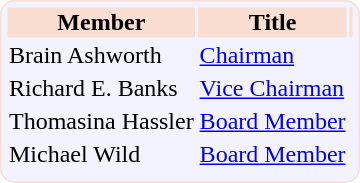<table style="background:#f3f3ff; border:solid 1px #faded1; padding:2px; border-radius:10px;">
<tr style="background:#faded1; padding:2px; border-radius:10px;">
<th>Member</th>
<th>Title</th>
<th></th>
</tr>
<tr>
<td>Brain Ashworth</td>
<td><a href='#'>Chairman</a></td>
</tr>
<tr>
<td>Richard E. Banks</td>
<td><a href='#'>Vice Chairman</a></td>
</tr>
<tr>
<td>Thomasina Hassler</td>
<td><a href='#'>Board Member</a></td>
</tr>
<tr>
<td>Michael Wild</td>
<td><a href='#'>Board Member</a></td>
</tr>
<tr>
<td></td>
</tr>
</table>
